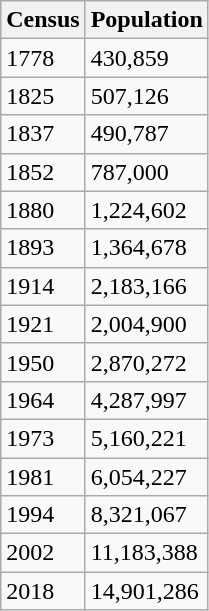<table class="wikitable">
<tr>
<th>Census</th>
<th>Population</th>
</tr>
<tr>
<td>1778</td>
<td>430,859</td>
</tr>
<tr>
<td>1825</td>
<td>507,126</td>
</tr>
<tr>
<td>1837</td>
<td>490,787</td>
</tr>
<tr>
<td>1852</td>
<td>787,000</td>
</tr>
<tr>
<td>1880</td>
<td>1,224,602</td>
</tr>
<tr>
<td>1893</td>
<td>1,364,678</td>
</tr>
<tr>
<td>1914</td>
<td>2,183,166</td>
</tr>
<tr>
<td>1921</td>
<td>2,004,900</td>
</tr>
<tr>
<td>1950</td>
<td>2,870,272</td>
</tr>
<tr>
<td>1964</td>
<td>4,287,997</td>
</tr>
<tr>
<td>1973</td>
<td>5,160,221</td>
</tr>
<tr>
<td>1981</td>
<td>6,054,227</td>
</tr>
<tr>
<td>1994</td>
<td>8,321,067</td>
</tr>
<tr>
<td>2002</td>
<td>11,183,388</td>
</tr>
<tr>
<td>2018</td>
<td>14,901,286</td>
</tr>
</table>
